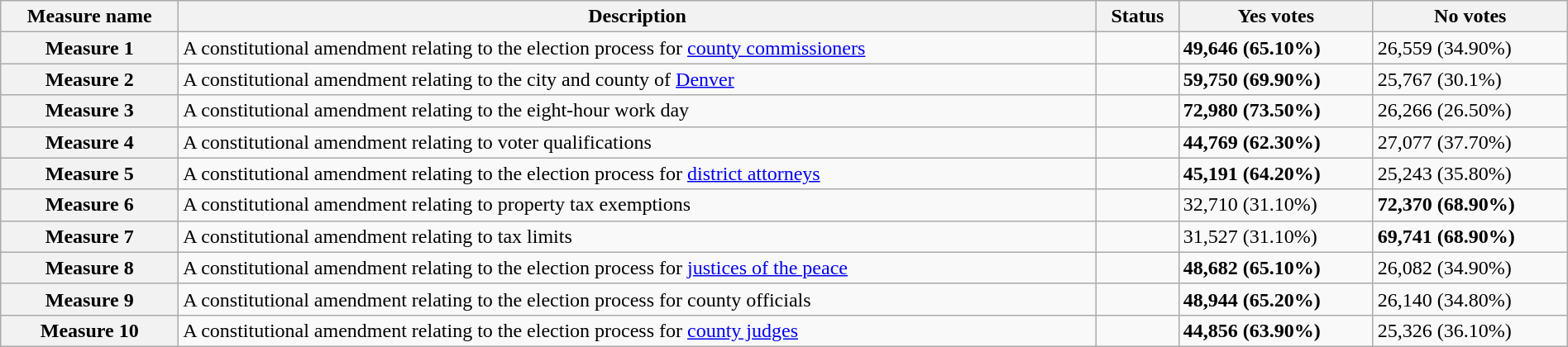<table class="wikitable sortable plainrowheaders" style="width:100%">
<tr>
<th scope="col">Measure name</th>
<th class="unsortable" scope="col">Description</th>
<th scope="col">Status</th>
<th scope="col">Yes votes</th>
<th scope="col">No votes</th>
</tr>
<tr>
<th scope="row">Measure 1</th>
<td>A constitutional amendment relating to the election process for <a href='#'>county commissioners</a></td>
<td></td>
<td><strong>49,646 (65.10%)</strong></td>
<td>26,559 (34.90%)</td>
</tr>
<tr>
<th scope="row">Measure 2</th>
<td>A constitutional amendment relating to the city and county of <a href='#'>Denver</a></td>
<td></td>
<td><strong>59,750 (69.90%)</strong></td>
<td>25,767 (30.1%)</td>
</tr>
<tr>
<th scope="row">Measure 3</th>
<td>A constitutional amendment relating to the eight-hour work day</td>
<td></td>
<td><strong>72,980 (73.50%)</strong></td>
<td>26,266 (26.50%)</td>
</tr>
<tr>
<th scope="row">Measure 4</th>
<td>A constitutional amendment relating to voter qualifications</td>
<td></td>
<td><strong>44,769 (62.30%)</strong></td>
<td>27,077 (37.70%)</td>
</tr>
<tr>
<th scope="row">Measure 5</th>
<td>A constitutional amendment relating to the election process for <a href='#'>district attorneys</a></td>
<td></td>
<td><strong>45,191 (64.20%)</strong></td>
<td>25,243 (35.80%)</td>
</tr>
<tr>
<th scope="row">Measure 6</th>
<td>A constitutional amendment relating to property tax exemptions</td>
<td></td>
<td>32,710 (31.10%)</td>
<td><strong>72,370 (68.90%)</strong></td>
</tr>
<tr>
<th scope="row">Measure 7</th>
<td>A constitutional amendment relating to tax limits</td>
<td></td>
<td>31,527 (31.10%)</td>
<td><strong>69,741 (68.90%)</strong></td>
</tr>
<tr>
<th scope="row">Measure 8</th>
<td>A constitutional amendment relating to the election process for <a href='#'>justices of the peace</a></td>
<td></td>
<td><strong>48,682 (65.10%)</strong></td>
<td>26,082 (34.90%)</td>
</tr>
<tr>
<th scope="row">Measure 9</th>
<td>A constitutional amendment relating to the election process for county officials</td>
<td></td>
<td><strong>48,944 (65.20%)</strong></td>
<td>26,140 (34.80%)</td>
</tr>
<tr>
<th scope="row">Measure 10</th>
<td>A constitutional amendment relating to the election process for <a href='#'>county judges</a></td>
<td></td>
<td><strong>44,856 (63.90%)</strong></td>
<td>25,326 (36.10%)</td>
</tr>
</table>
